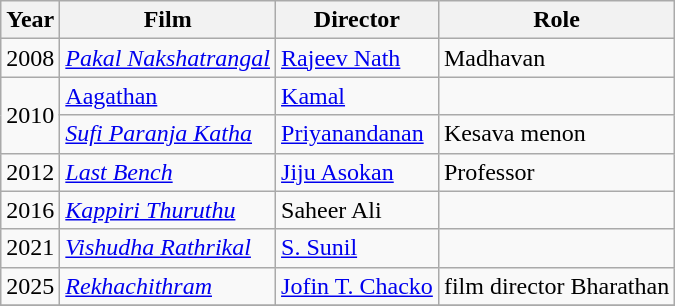<table class="wikitable">
<tr>
<th>Year</th>
<th>Film</th>
<th>Director</th>
<th>Role</th>
</tr>
<tr>
<td>2008</td>
<td><em><a href='#'>Pakal Nakshatrangal</a></em></td>
<td><a href='#'>Rajeev Nath</a></td>
<td>Madhavan</td>
</tr>
<tr>
<td rowspan =2>2010</td>
<td><a href='#'>Aagathan</a></td>
<td><a href='#'>Kamal</a></td>
<td></td>
</tr>
<tr>
<td><em><a href='#'>Sufi Paranja Katha</a></em></td>
<td><a href='#'>Priyanandanan</a></td>
<td>Kesava menon</td>
</tr>
<tr>
<td>2012</td>
<td><em><a href='#'>Last Bench</a></em></td>
<td><a href='#'>Jiju Asokan</a></td>
<td>Professor</td>
</tr>
<tr>
<td>2016</td>
<td><em><a href='#'>Kappiri Thuruthu</a></em></td>
<td>Saheer Ali</td>
<td></td>
</tr>
<tr>
<td>2021</td>
<td><em><a href='#'>Vishudha Rathrikal</a></em></td>
<td><a href='#'>S. Sunil</a></td>
<td></td>
</tr>
<tr>
<td>2025</td>
<td><em><a href='#'>Rekhachithram</a></em></td>
<td><a href='#'>Jofin T. Chacko</a></td>
<td>film director Bharathan</td>
</tr>
<tr>
</tr>
</table>
